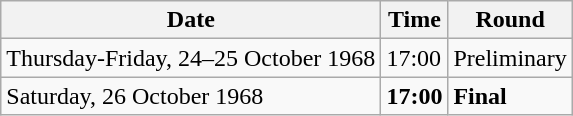<table class="wikitable">
<tr>
<th>Date</th>
<th>Time</th>
<th>Round</th>
</tr>
<tr>
<td>Thursday-Friday, 24–25 October 1968</td>
<td>17:00</td>
<td>Preliminary</td>
</tr>
<tr>
<td>Saturday, 26 October 1968</td>
<td><strong>17:00</strong></td>
<td><strong>Final</strong></td>
</tr>
</table>
